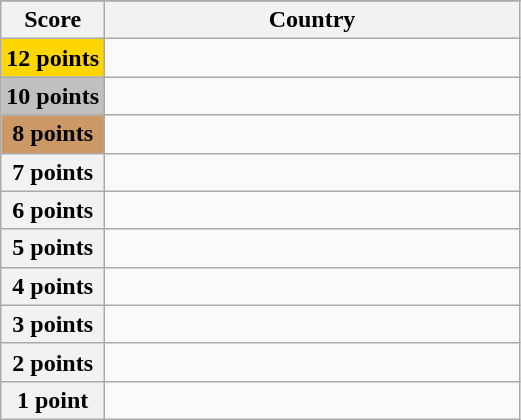<table class="wikitable">
<tr>
</tr>
<tr>
<th scope="col" width="20%">Score</th>
<th scope="col">Country</th>
</tr>
<tr>
<th scope="row" style="background:gold">12 points</th>
<td></td>
</tr>
<tr>
<th scope="row" style="background:silver">10 points</th>
<td></td>
</tr>
<tr>
<th scope="row" style="background:#CC9966">8 points</th>
<td></td>
</tr>
<tr>
<th scope="row">7 points</th>
<td></td>
</tr>
<tr>
<th scope="row">6 points</th>
<td></td>
</tr>
<tr>
<th scope="row">5 points</th>
<td></td>
</tr>
<tr>
<th scope="row">4 points</th>
<td></td>
</tr>
<tr>
<th scope="row">3 points</th>
<td></td>
</tr>
<tr>
<th scope="row">2 points</th>
<td></td>
</tr>
<tr>
<th scope="row">1 point</th>
<td></td>
</tr>
</table>
